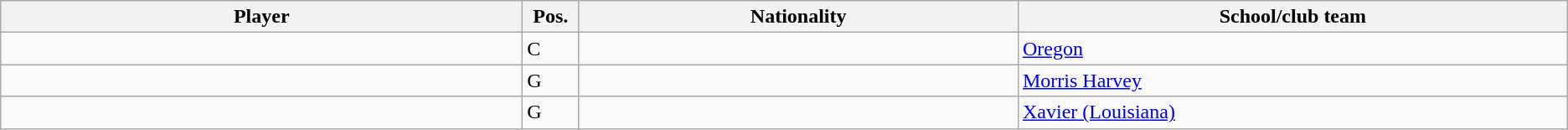<table class="wikitable sortable sortable">
<tr>
<th style="width:19%;">Player</th>
<th style="width:1%;">Pos.</th>
<th style="width:16%;">Nationality</th>
<th style="width:20%;">School/club team</th>
</tr>
<tr>
<td></td>
<td>C</td>
<td></td>
<td><a href='#'>Oregon</a> </td>
</tr>
<tr>
<td></td>
<td>G</td>
<td></td>
<td><a href='#'>Morris Harvey</a> </td>
</tr>
<tr>
<td></td>
<td>G</td>
<td></td>
<td><a href='#'>Xavier (Louisiana)</a> </td>
</tr>
</table>
